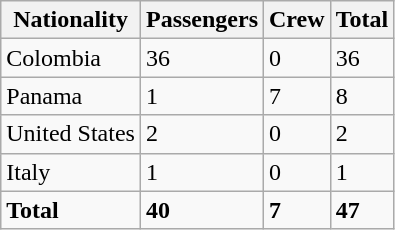<table class="sortable wikitable">
<tr>
<th>Nationality</th>
<th>Passengers</th>
<th>Crew</th>
<th>Total</th>
</tr>
<tr>
<td>Colombia</td>
<td>36</td>
<td>0</td>
<td>36</td>
</tr>
<tr>
<td>Panama</td>
<td>1</td>
<td>7</td>
<td>8</td>
</tr>
<tr>
<td>United States</td>
<td>2</td>
<td>0</td>
<td>2</td>
</tr>
<tr>
<td>Italy</td>
<td>1</td>
<td>0</td>
<td>1</td>
</tr>
<tr class="sortbottom">
<td><strong>Total</strong></td>
<td><strong>40</strong></td>
<td><strong>7</strong></td>
<td><strong>47</strong></td>
</tr>
</table>
